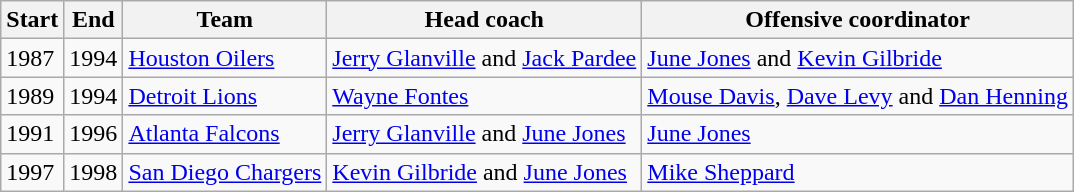<table class="wikitable sortable">
<tr>
<th>Start</th>
<th>End</th>
<th>Team</th>
<th>Head coach</th>
<th>Offensive coordinator</th>
</tr>
<tr>
<td>1987</td>
<td>1994</td>
<td><a href='#'>Houston Oilers</a></td>
<td><a href='#'>Jerry Glanville</a> and <a href='#'>Jack Pardee</a></td>
<td><a href='#'>June Jones</a> and <a href='#'>Kevin Gilbride</a></td>
</tr>
<tr>
<td>1989</td>
<td>1994</td>
<td><a href='#'>Detroit Lions</a></td>
<td><a href='#'>Wayne Fontes</a></td>
<td><a href='#'>Mouse Davis</a>, <a href='#'>Dave Levy</a> and <a href='#'>Dan Henning</a></td>
</tr>
<tr>
<td>1991</td>
<td>1996</td>
<td><a href='#'>Atlanta Falcons</a></td>
<td><a href='#'>Jerry Glanville</a> and <a href='#'>June Jones</a></td>
<td><a href='#'>June Jones</a></td>
</tr>
<tr>
<td>1997</td>
<td>1998</td>
<td><a href='#'>San Diego Chargers</a></td>
<td><a href='#'>Kevin Gilbride</a> and <a href='#'>June Jones</a></td>
<td><a href='#'>Mike Sheppard</a></td>
</tr>
</table>
